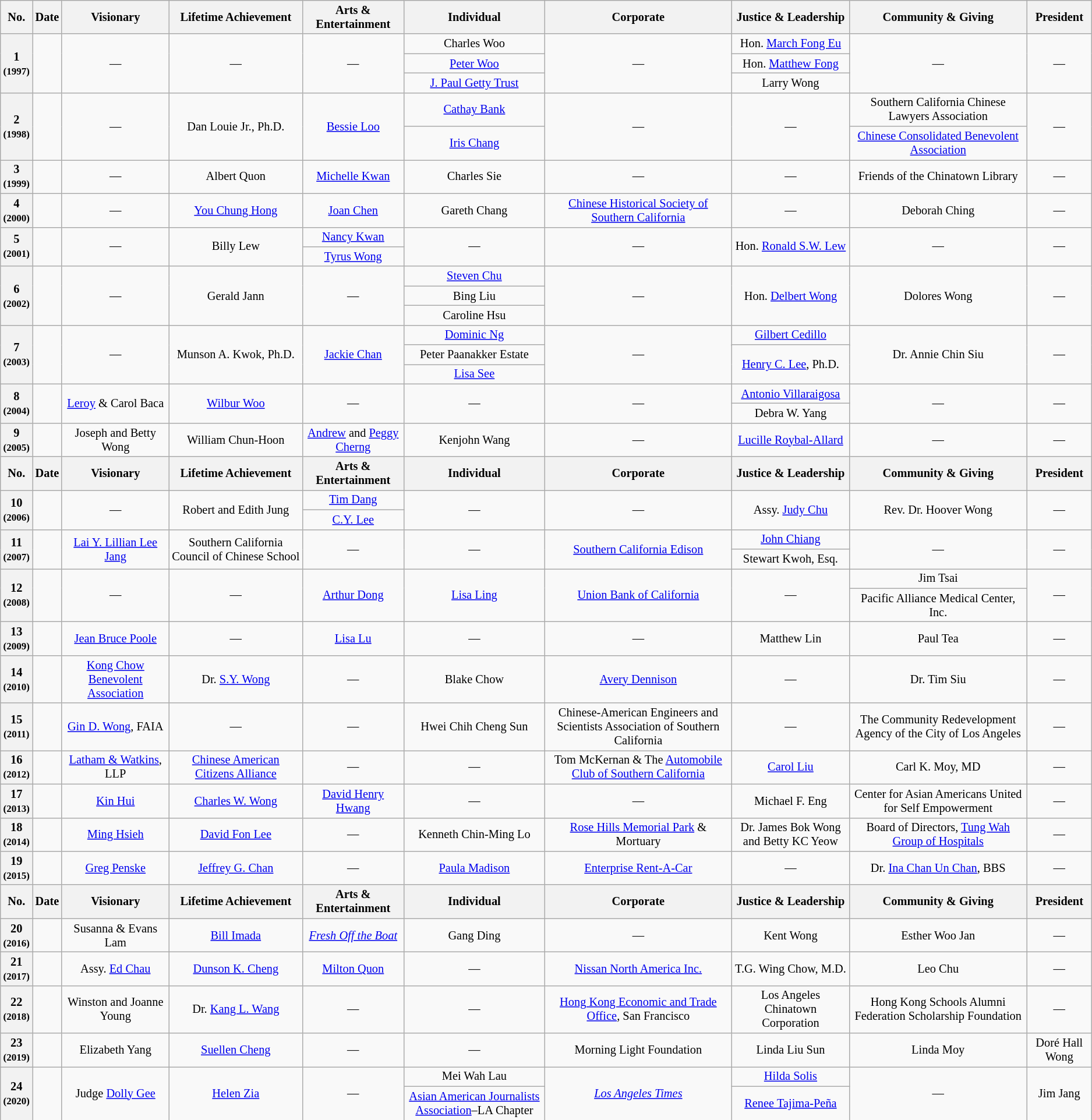<table class="wikitable sortable" style="font-size:85%;text-align:center;">
<tr>
<th>No.</th>
<th>Date</th>
<th>Visionary</th>
<th>Lifetime Achievement</th>
<th>Arts & Entertainment</th>
<th>Individual</th>
<th>Corporate</th>
<th>Justice & Leadership</th>
<th>Community & Giving</th>
<th>President</th>
</tr>
<tr>
<th rowspan=3>1<br><small>(1997)</small></th>
<td rowspan=3></td>
<td rowspan=3> —</td>
<td rowspan=3> —</td>
<td rowspan=3> —</td>
<td> Charles Woo</td>
<td rowspan=3> —</td>
<td> Hon. <a href='#'>March Fong Eu</a></td>
<td rowspan=3> —</td>
<td rowspan=3> —</td>
</tr>
<tr>
<td> <a href='#'>Peter Woo</a></td>
<td> Hon. <a href='#'>Matthew Fong</a></td>
</tr>
<tr>
<td> <a href='#'>J. Paul Getty Trust</a></td>
<td> Larry Wong</td>
</tr>
<tr>
<th rowspan=2>2<br><small>(1998)</small></th>
<td rowspan=2></td>
<td rowspan=2> —</td>
<td rowspan=2> Dan Louie Jr., Ph.D.</td>
<td rowspan=2> <a href='#'>Bessie Loo</a></td>
<td> <a href='#'>Cathay Bank</a></td>
<td rowspan=2> —</td>
<td rowspan=2> —</td>
<td> Southern California Chinese Lawyers Association</td>
<td rowspan=2> —</td>
</tr>
<tr>
<td><a href='#'>Iris Chang</a></td>
<td><a href='#'>Chinese Consolidated Benevolent Association</a></td>
</tr>
<tr>
<th>3<br><small>(1999)</small></th>
<td></td>
<td> —</td>
<td> Albert Quon</td>
<td> <a href='#'>Michelle Kwan</a></td>
<td> Charles Sie</td>
<td> —</td>
<td> —</td>
<td> Friends of the Chinatown Library</td>
<td> —</td>
</tr>
<tr>
<th>4<br><small>(2000)</small></th>
<td></td>
<td> —</td>
<td> <a href='#'>You Chung Hong</a></td>
<td> <a href='#'>Joan Chen</a></td>
<td> Gareth Chang</td>
<td> <a href='#'>Chinese Historical Society of Southern California</a></td>
<td> —</td>
<td> Deborah Ching</td>
<td> —</td>
</tr>
<tr>
<th rowspan=2>5<br><small>(2001)</small></th>
<td rowspan=2></td>
<td rowspan=2> —</td>
<td rowspan=2> Billy Lew</td>
<td> <a href='#'>Nancy Kwan</a></td>
<td rowspan=2> —</td>
<td rowspan=2> —</td>
<td rowspan=2> Hon. <a href='#'>Ronald S.W. Lew</a></td>
<td rowspan=2> —</td>
<td rowspan=2> —</td>
</tr>
<tr>
<td rowspan=1><a href='#'>Tyrus Wong</a></td>
</tr>
<tr>
<th rowspan=3>6<br><small>(2002)</small></th>
<td rowspan=3></td>
<td rowspan=3> —</td>
<td rowspan=3> Gerald Jann</td>
<td rowspan=3> —</td>
<td rowspan=1> <a href='#'>Steven Chu</a></td>
<td rowspan=3> —</td>
<td rowspan=3> Hon. <a href='#'>Delbert Wong</a></td>
<td rowspan=3> Dolores Wong</td>
<td rowspan=3> —</td>
</tr>
<tr>
<td rowspan=1>Bing Liu</td>
</tr>
<tr>
<td rowspan=1>Caroline Hsu</td>
</tr>
<tr>
<th rowspan=4>7<br><small>(2003)</small></th>
<td rowspan=4></td>
<td rowspan=4> —</td>
<td rowspan=4> Munson A. Kwok, Ph.D.</td>
<td rowspan=4> <a href='#'>Jackie Chan</a></td>
<td> <a href='#'>Dominic Ng</a></td>
<td rowspan=4> —</td>
<td rowspan=2> <a href='#'>Gilbert Cedillo</a></td>
<td rowspan=4> Dr. Annie Chin Siu</td>
<td rowspan=4> —</td>
</tr>
<tr>
<td rowspan=2> Peter Paanakker Estate</td>
</tr>
<tr>
<td rowspan=2> <a href='#'>Henry C. Lee</a>, Ph.D.</td>
</tr>
<tr>
<td> <a href='#'>Lisa See</a></td>
</tr>
<tr>
<th rowspan=2>8<br><small>(2004)</small></th>
<td rowspan=2></td>
<td rowspan=2> <a href='#'>Leroy</a> & Carol Baca</td>
<td rowspan=2> <a href='#'>Wilbur Woo</a></td>
<td rowspan=2> —</td>
<td rowspan=2> —</td>
<td rowspan=2> —</td>
<td> <a href='#'>Antonio Villaraigosa</a></td>
<td rowspan=2> —</td>
<td rowspan=2> —</td>
</tr>
<tr>
<td>Debra W. Yang</td>
</tr>
<tr>
<th>9<br><small>(2005)</small></th>
<td></td>
<td> Joseph and Betty Wong</td>
<td> William Chun-Hoon</td>
<td> <a href='#'>Andrew</a> and <a href='#'>Peggy Cherng</a></td>
<td> Kenjohn Wang</td>
<td> —</td>
<td> <a href='#'>Lucille Roybal-Allard</a></td>
<td> —</td>
<td> —</td>
</tr>
<tr>
<th data-sort-value="999">No.</th>
<th data-sort-value="2099-12-31">Date</th>
<th data-sort-value="zzz">Visionary</th>
<th data-sort-value="zzz">Lifetime Achievement</th>
<th data-sort-value="zzz">Arts & Entertainment</th>
<th data-sort-value="zzz">Individual</th>
<th data-sort-value="zzz">Corporate</th>
<th data-sort-value="zzz">Justice & Leadership</th>
<th data-sort-value="zzz">Community & Giving</th>
<th data-sort-value="zzz">President</th>
</tr>
<tr>
<th rowspan=2>10<br><small>(2006)</small></th>
<td rowspan=2></td>
<td rowspan=2> —</td>
<td rowspan=2> Robert and Edith Jung</td>
<td> <a href='#'>Tim Dang</a></td>
<td rowspan=2> —</td>
<td rowspan=2> —</td>
<td rowspan=2> Assy. <a href='#'>Judy Chu</a></td>
<td rowspan=2> Rev. Dr. Hoover Wong</td>
<td rowspan=2> —</td>
</tr>
<tr>
<td><a href='#'>C.Y. Lee</a></td>
</tr>
<tr>
<th rowspan=2>11<br><small>(2007)</small></th>
<td rowspan=2></td>
<td rowspan=2> <a href='#'>Lai Y. Lillian Lee Jang</a></td>
<td rowspan=2> Southern California Council of Chinese School</td>
<td rowspan=2> —</td>
<td rowspan=2> —</td>
<td rowspan=2> <a href='#'>Southern California Edison</a></td>
<td> <a href='#'>John Chiang</a></td>
<td rowspan=2> —</td>
<td rowspan=2> —</td>
</tr>
<tr>
<td>Stewart Kwoh, Esq.</td>
</tr>
<tr>
<th rowspan=2>12<br><small>(2008)</small></th>
<td rowspan=2></td>
<td rowspan=2> —</td>
<td rowspan=2> —</td>
<td rowspan=2> <a href='#'>Arthur Dong</a></td>
<td rowspan=2> <a href='#'>Lisa Ling</a></td>
<td rowspan=2> <a href='#'>Union Bank of California</a></td>
<td rowspan=2> —</td>
<td> Jim Tsai</td>
<td rowspan=2> —</td>
</tr>
<tr>
<td>Pacific Alliance Medical Center, Inc.</td>
</tr>
<tr>
<th>13<br><small>(2009)</small></th>
<td></td>
<td> <a href='#'>Jean Bruce Poole</a></td>
<td> —</td>
<td> <a href='#'>Lisa Lu</a></td>
<td> —</td>
<td> —</td>
<td> Matthew Lin</td>
<td> Paul Tea</td>
<td> —</td>
</tr>
<tr>
<th>14<br><small>(2010)</small></th>
<td></td>
<td> <a href='#'>Kong Chow Benevolent Association</a></td>
<td> Dr. <a href='#'>S.Y. Wong</a></td>
<td> —</td>
<td> Blake Chow</td>
<td> <a href='#'>Avery Dennison</a></td>
<td> —</td>
<td> Dr. Tim Siu</td>
<td> —</td>
</tr>
<tr>
<th>15<br><small>(2011)</small></th>
<td></td>
<td> <a href='#'>Gin D. Wong</a>, FAIA</td>
<td> —</td>
<td> —</td>
<td> Hwei Chih Cheng Sun</td>
<td> Chinese-American Engineers and Scientists Association of Southern California</td>
<td> —</td>
<td> The Community Redevelopment Agency of the City of Los Angeles</td>
<td> —</td>
</tr>
<tr>
<th>16<br><small>(2012)</small></th>
<td></td>
<td> <a href='#'>Latham & Watkins</a>, LLP</td>
<td> <a href='#'>Chinese American Citizens Alliance</a></td>
<td> —</td>
<td> —</td>
<td> Tom McKernan & The <a href='#'>Automobile Club of Southern California</a></td>
<td> <a href='#'>Carol Liu</a></td>
<td> Carl K. Moy, MD</td>
<td> —</td>
</tr>
<tr>
<th>17<br><small>(2013)</small></th>
<td></td>
<td> <a href='#'>Kin Hui</a></td>
<td> <a href='#'>Charles W. Wong</a></td>
<td> <a href='#'>David Henry Hwang</a></td>
<td> —</td>
<td> —</td>
<td> Michael F. Eng</td>
<td> Center for Asian Americans United for Self Empowerment</td>
<td> —</td>
</tr>
<tr>
<th>18<br><small>(2014)</small></th>
<td></td>
<td> <a href='#'>Ming Hsieh</a></td>
<td> <a href='#'>David Fon Lee</a></td>
<td> —</td>
<td> Kenneth Chin-Ming Lo</td>
<td> <a href='#'>Rose Hills Memorial Park</a> & Mortuary</td>
<td> Dr. James Bok Wong and Betty KC Yeow</td>
<td> Board of Directors, <a href='#'>Tung Wah Group of Hospitals</a></td>
<td> —</td>
</tr>
<tr>
<th>19<br><small>(2015)</small></th>
<td></td>
<td> <a href='#'>Greg Penske</a></td>
<td> <a href='#'>Jeffrey G. Chan</a></td>
<td> —</td>
<td> <a href='#'>Paula Madison</a></td>
<td> <a href='#'>Enterprise Rent-A-Car</a></td>
<td> —</td>
<td> Dr. <a href='#'>Ina Chan Un Chan</a>, BBS</td>
<td> —</td>
</tr>
<tr>
<th data-sort-value="999">No.</th>
<th data-sort-value="2099-12-31">Date</th>
<th data-sort-value="zzz">Visionary</th>
<th data-sort-value="zzz">Lifetime Achievement</th>
<th data-sort-value="zzz">Arts & Entertainment</th>
<th data-sort-value="zzz">Individual</th>
<th data-sort-value="zzz">Corporate</th>
<th data-sort-value="zzz">Justice & Leadership</th>
<th data-sort-value="zzz">Community & Giving</th>
<th data-sort-value="zzz">President</th>
</tr>
<tr>
<th>20<br><small>(2016)</small></th>
<td></td>
<td> Susanna & Evans Lam</td>
<td> <a href='#'>Bill Imada</a></td>
<td> <em><a href='#'>Fresh Off the Boat</a></em></td>
<td> Gang Ding</td>
<td> —</td>
<td> Kent Wong</td>
<td> Esther Woo Jan</td>
<td> —</td>
</tr>
<tr>
<th>21<br><small>(2017)</small></th>
<td></td>
<td> Assy. <a href='#'>Ed Chau</a></td>
<td> <a href='#'>Dunson K. Cheng</a></td>
<td> <a href='#'>Milton Quon</a></td>
<td> —</td>
<td> <a href='#'>Nissan North America Inc.</a></td>
<td> T.G. Wing Chow, M.D.</td>
<td> Leo Chu</td>
<td> —</td>
</tr>
<tr>
<th>22<br><small>(2018)</small></th>
<td></td>
<td> Winston and Joanne Young</td>
<td> Dr. <a href='#'>Kang L. Wang</a></td>
<td> —</td>
<td> —</td>
<td> <a href='#'>Hong Kong Economic and Trade Office</a>, San Francisco</td>
<td> Los Angeles Chinatown Corporation</td>
<td> Hong Kong Schools Alumni Federation Scholarship Foundation</td>
<td> —</td>
</tr>
<tr>
<th>23<br><small>(2019)</small></th>
<td></td>
<td> Elizabeth Yang</td>
<td> <a href='#'>Suellen Cheng</a></td>
<td> —</td>
<td> —</td>
<td> Morning Light Foundation</td>
<td> Linda Liu Sun</td>
<td> Linda Moy</td>
<td> Doré Hall Wong</td>
</tr>
<tr>
<th rowspan=2>24<br><small>(2020)</small></th>
<td rowspan=2></td>
<td rowspan=2>Judge <a href='#'>Dolly Gee</a></td>
<td rowspan=2><a href='#'>Helen Zia</a></td>
<td rowspan=2>—</td>
<td>Mei Wah Lau</td>
<td rowspan=2><em><a href='#'>Los Angeles Times</a></em></td>
<td><a href='#'>Hilda Solis</a></td>
<td rowspan=2>—</td>
<td rowspan=2>Jim Jang</td>
</tr>
<tr>
<td><a href='#'>Asian American Journalists Association</a>–LA Chapter</td>
<td><a href='#'>Renee Tajima-Peña</a></td>
</tr>
</table>
